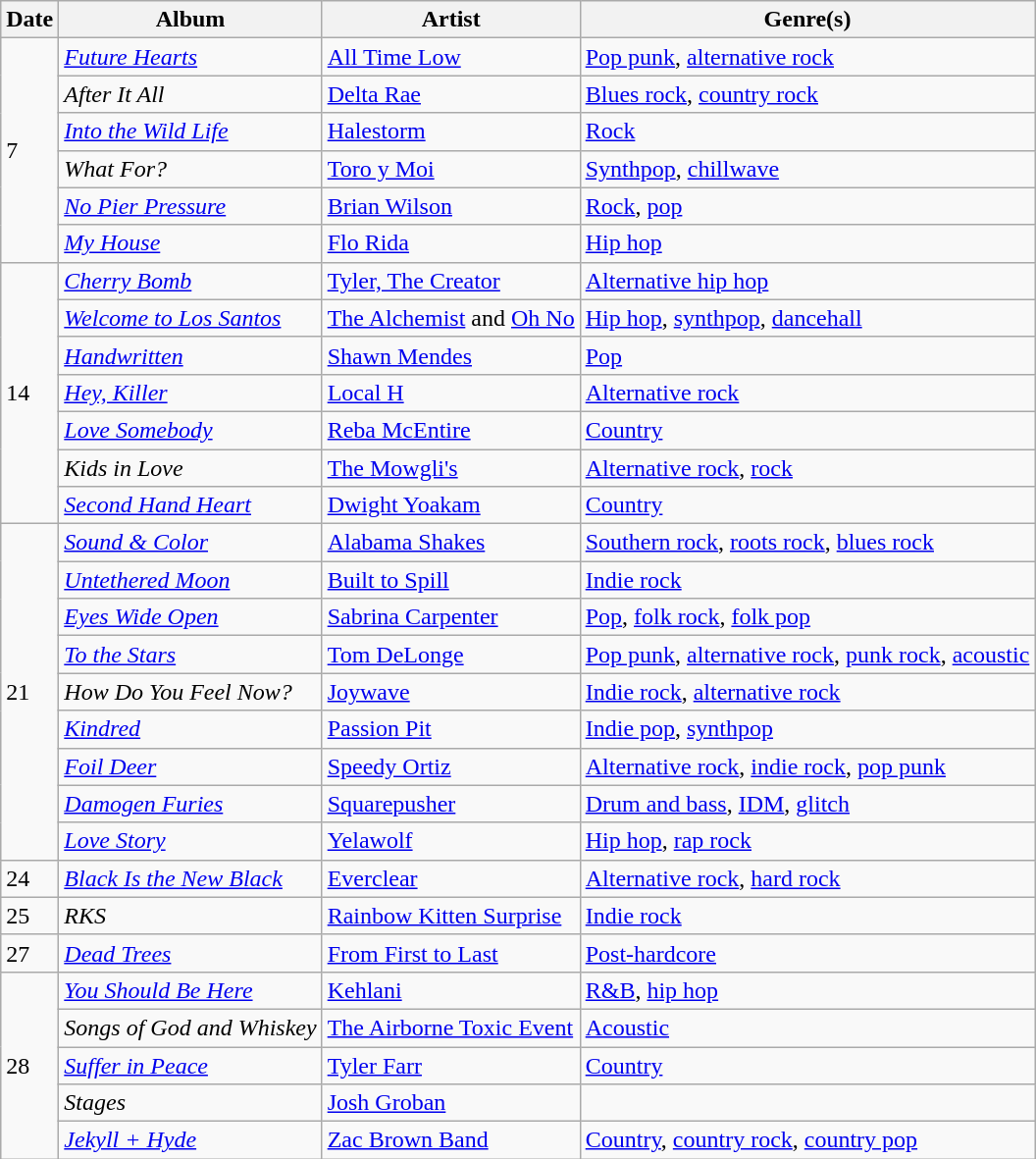<table class="wikitable" style="text-align: left;">
<tr>
<th>Date</th>
<th>Album</th>
<th>Artist</th>
<th>Genre(s)</th>
</tr>
<tr>
<td rowspan="6">7</td>
<td><em><a href='#'>Future Hearts</a></em></td>
<td><a href='#'>All Time Low</a></td>
<td><a href='#'>Pop punk</a>, <a href='#'>alternative rock</a></td>
</tr>
<tr>
<td><em>After It All</em></td>
<td><a href='#'>Delta Rae</a></td>
<td><a href='#'>Blues rock</a>, <a href='#'>country rock</a></td>
</tr>
<tr>
<td><em><a href='#'>Into the Wild Life</a></em></td>
<td><a href='#'>Halestorm</a></td>
<td><a href='#'>Rock</a></td>
</tr>
<tr>
<td><em>What For?</em></td>
<td><a href='#'>Toro y Moi</a></td>
<td><a href='#'>Synthpop</a>, <a href='#'>chillwave</a></td>
</tr>
<tr>
<td><em><a href='#'>No Pier Pressure</a></em></td>
<td><a href='#'>Brian Wilson</a></td>
<td><a href='#'>Rock</a>, <a href='#'>pop</a></td>
</tr>
<tr>
<td><em><a href='#'>My House</a></em></td>
<td><a href='#'>Flo Rida</a></td>
<td><a href='#'>Hip hop</a></td>
</tr>
<tr>
<td rowspan="7">14</td>
<td><em><a href='#'>Cherry Bomb</a></em></td>
<td><a href='#'>Tyler, The Creator</a></td>
<td><a href='#'>Alternative hip hop</a></td>
</tr>
<tr>
<td><em><a href='#'>Welcome to Los Santos</a></em></td>
<td><a href='#'>The Alchemist</a> and <a href='#'>Oh No</a></td>
<td><a href='#'>Hip hop</a>, <a href='#'>synthpop</a>, <a href='#'>dancehall</a></td>
</tr>
<tr>
<td><em><a href='#'>Handwritten</a></em></td>
<td><a href='#'>Shawn Mendes</a></td>
<td><a href='#'>Pop</a></td>
</tr>
<tr>
<td><em><a href='#'>Hey, Killer</a></em></td>
<td><a href='#'>Local H</a></td>
<td><a href='#'>Alternative rock</a></td>
</tr>
<tr>
<td><em><a href='#'>Love Somebody</a></em></td>
<td><a href='#'>Reba McEntire</a></td>
<td><a href='#'>Country</a></td>
</tr>
<tr>
<td><em>Kids in Love</em></td>
<td><a href='#'>The Mowgli's</a></td>
<td><a href='#'>Alternative rock</a>, <a href='#'>rock</a></td>
</tr>
<tr>
<td><em><a href='#'>Second Hand Heart</a></em></td>
<td><a href='#'>Dwight Yoakam</a></td>
<td><a href='#'>Country</a></td>
</tr>
<tr>
<td rowspan="9">21</td>
<td><em><a href='#'>Sound & Color</a></em></td>
<td><a href='#'>Alabama Shakes</a></td>
<td><a href='#'>Southern rock</a>, <a href='#'>roots rock</a>, <a href='#'>blues rock</a></td>
</tr>
<tr>
<td><em><a href='#'>Untethered Moon</a></em></td>
<td><a href='#'>Built to Spill</a></td>
<td><a href='#'>Indie rock</a></td>
</tr>
<tr>
<td><em><a href='#'>Eyes Wide Open</a></em></td>
<td><a href='#'>Sabrina Carpenter</a></td>
<td><a href='#'>Pop</a>, <a href='#'>folk rock</a>, <a href='#'>folk pop</a></td>
</tr>
<tr>
<td><em><a href='#'>To the Stars</a></em></td>
<td><a href='#'>Tom DeLonge</a></td>
<td><a href='#'>Pop punk</a>, <a href='#'>alternative rock</a>, <a href='#'>punk rock</a>, <a href='#'>acoustic</a></td>
</tr>
<tr>
<td><em>How Do You Feel Now?</em></td>
<td><a href='#'>Joywave</a></td>
<td><a href='#'>Indie rock</a>, <a href='#'>alternative rock</a></td>
</tr>
<tr>
<td><em><a href='#'>Kindred</a></em></td>
<td><a href='#'>Passion Pit</a></td>
<td><a href='#'>Indie pop</a>, <a href='#'>synthpop</a></td>
</tr>
<tr>
<td><em><a href='#'>Foil Deer</a></em></td>
<td><a href='#'>Speedy Ortiz</a></td>
<td><a href='#'>Alternative rock</a>, <a href='#'>indie rock</a>, <a href='#'>pop punk</a></td>
</tr>
<tr>
<td><em><a href='#'>Damogen Furies</a></em></td>
<td><a href='#'>Squarepusher</a></td>
<td><a href='#'>Drum and bass</a>, <a href='#'>IDM</a>, <a href='#'>glitch</a></td>
</tr>
<tr>
<td><em><a href='#'>Love Story</a></em></td>
<td><a href='#'>Yelawolf</a></td>
<td><a href='#'>Hip hop</a>, <a href='#'>rap rock</a></td>
</tr>
<tr>
<td>24</td>
<td><em><a href='#'>Black Is the New Black</a></em></td>
<td><a href='#'>Everclear</a></td>
<td><a href='#'>Alternative rock</a>, <a href='#'>hard rock</a></td>
</tr>
<tr>
<td>25</td>
<td><em>RKS</em></td>
<td><a href='#'>Rainbow Kitten Surprise</a></td>
<td><a href='#'>Indie rock</a></td>
</tr>
<tr>
<td>27</td>
<td><em><a href='#'>Dead Trees</a></em></td>
<td><a href='#'>From First to Last</a></td>
<td><a href='#'>Post-hardcore</a></td>
</tr>
<tr>
<td rowspan="5">28</td>
<td><em><a href='#'>You Should Be Here</a></em></td>
<td><a href='#'>Kehlani</a></td>
<td><a href='#'>R&B</a>, <a href='#'>hip hop</a></td>
</tr>
<tr>
<td><em>Songs of God and Whiskey</em></td>
<td><a href='#'>The Airborne Toxic Event</a></td>
<td><a href='#'>Acoustic</a></td>
</tr>
<tr>
<td><em><a href='#'>Suffer in Peace</a></em></td>
<td><a href='#'>Tyler Farr</a></td>
<td><a href='#'>Country</a></td>
</tr>
<tr>
<td><em>Stages</em></td>
<td><a href='#'>Josh Groban</a></td>
<td></td>
</tr>
<tr>
<td><em><a href='#'>Jekyll + Hyde</a></em></td>
<td><a href='#'>Zac Brown Band</a></td>
<td><a href='#'>Country</a>, <a href='#'>country rock</a>, <a href='#'>country pop</a></td>
</tr>
</table>
